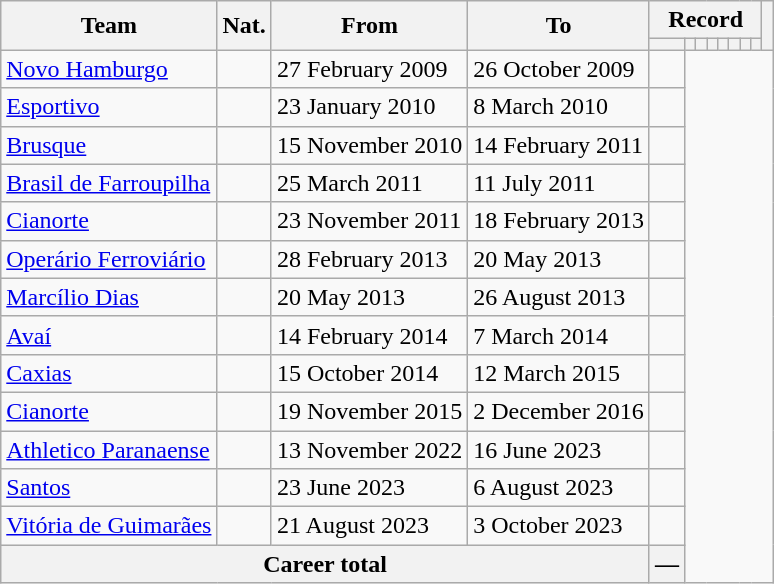<table class="wikitable" style="text-align: center">
<tr>
<th rowspan="2">Team</th>
<th rowspan="2">Nat.</th>
<th rowspan="2">From</th>
<th rowspan="2">To</th>
<th colspan="8">Record</th>
<th rowspan=2></th>
</tr>
<tr>
<th></th>
<th></th>
<th></th>
<th></th>
<th></th>
<th></th>
<th></th>
<th></th>
</tr>
<tr>
<td align="left"><a href='#'>Novo Hamburgo</a></td>
<td></td>
<td align=left>27 February 2009</td>
<td align=left>26 October 2009<br></td>
<td></td>
</tr>
<tr>
<td align="left"><a href='#'>Esportivo</a></td>
<td></td>
<td align=left>23 January 2010</td>
<td align=left>8 March 2010<br></td>
<td></td>
</tr>
<tr>
<td align="left"><a href='#'>Brusque</a></td>
<td></td>
<td align=left>15 November 2010</td>
<td align=left>14 February 2011<br></td>
<td></td>
</tr>
<tr>
<td align="left"><a href='#'>Brasil de Farroupilha</a></td>
<td></td>
<td align=left>25 March 2011</td>
<td align=left>11 July 2011<br></td>
<td></td>
</tr>
<tr>
<td align="left"><a href='#'>Cianorte</a></td>
<td></td>
<td align=left>23 November 2011</td>
<td align=left>18 February 2013<br></td>
<td></td>
</tr>
<tr>
<td align="left"><a href='#'>Operário Ferroviário</a></td>
<td></td>
<td align=left>28 February 2013</td>
<td align=left>20 May 2013<br></td>
<td></td>
</tr>
<tr>
<td align="left"><a href='#'>Marcílio Dias</a></td>
<td></td>
<td align=left>20 May 2013</td>
<td align=left>26 August 2013<br></td>
<td></td>
</tr>
<tr>
<td align="left"><a href='#'>Avaí</a></td>
<td></td>
<td align=left>14 February 2014</td>
<td align=left>7 March 2014<br></td>
<td></td>
</tr>
<tr>
<td align="left"><a href='#'>Caxias</a></td>
<td></td>
<td align=left>15 October 2014</td>
<td align=left>12 March 2015<br></td>
<td></td>
</tr>
<tr>
<td align="left"><a href='#'>Cianorte</a></td>
<td></td>
<td align=left>19 November 2015</td>
<td align=left>2 December 2016<br></td>
<td></td>
</tr>
<tr>
<td align="left"><a href='#'>Athletico Paranaense</a></td>
<td></td>
<td align=left>13 November 2022</td>
<td align=left>16 June 2023<br></td>
<td></td>
</tr>
<tr>
<td align="left"><a href='#'>Santos</a></td>
<td></td>
<td align=left>23 June 2023</td>
<td align=left>6 August 2023<br></td>
<td></td>
</tr>
<tr>
<td align="left"><a href='#'>Vitória de Guimarães</a></td>
<td></td>
<td align=left>21 August 2023</td>
<td align=left>3 October 2023<br></td>
<td></td>
</tr>
<tr>
<th colspan=4><strong>Career total</strong><br></th>
<th>—</th>
</tr>
</table>
